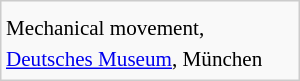<table style="width:200px; float:right; border:1px solid #ccc; background:#f9f9f9; font-size:88%; line-height:1.5em;">
<tr>
<td></td>
</tr>
<tr>
<td>Mechanical movement, <a href='#'>Deutsches Museum</a>, München</td>
</tr>
</table>
